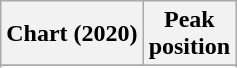<table class="wikitable sortable plainrowheaders" style="text-align:center">
<tr>
<th scope="col">Chart (2020)</th>
<th scope="col">Peak<br>position</th>
</tr>
<tr>
</tr>
<tr>
</tr>
</table>
